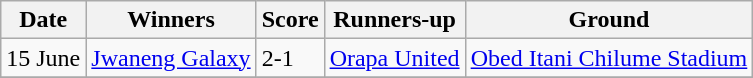<table class="wikitable">
<tr>
<th>Date</th>
<th>Winners</th>
<th>Score</th>
<th>Runners-up</th>
<th>Ground</th>
</tr>
<tr>
<td>15 June</td>
<td><a href='#'>Jwaneng Galaxy</a></td>
<td>2-1</td>
<td><a href='#'>Orapa United</a></td>
<td><a href='#'>Obed Itani Chilume Stadium</a></td>
</tr>
<tr>
</tr>
</table>
